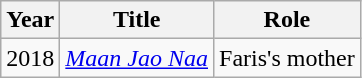<table class="wikitable sortable plainrowheaders">
<tr style="text-align:center;">
<th scope="col">Year</th>
<th scope="col">Title</th>
<th scope="col">Role</th>
</tr>
<tr>
<td>2018</td>
<td><em><a href='#'>Maan Jao Naa</a></em></td>
<td>Faris's mother</td>
</tr>
</table>
